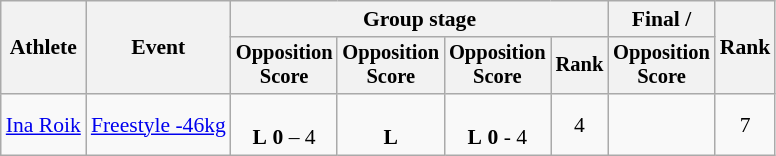<table class="wikitable" style="font-size:90%">
<tr>
<th rowspan=2>Athlete</th>
<th rowspan=2>Event</th>
<th colspan=4>Group stage</th>
<th>Final / </th>
<th rowspan=2>Rank</th>
</tr>
<tr style="font-size:95%">
<th>Opposition<br>Score</th>
<th>Opposition<br>Score</th>
<th>Opposition<br>Score</th>
<th>Rank</th>
<th>Opposition<br>Score</th>
</tr>
<tr align=center>
<td align=left><a href='#'>Ina Roik</a></td>
<td align=left><a href='#'>Freestyle -46kg</a></td>
<td><br><strong>L</strong> <strong>0</strong> – 4</td>
<td><br><strong>L</strong></td>
<td><br><strong>L</strong> <strong>0</strong> - 4</td>
<td>4</td>
<td></td>
<td>7</td>
</tr>
</table>
